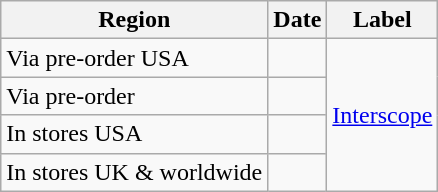<table class="wikitable sortable">
<tr>
<th>Region</th>
<th>Date</th>
<th>Label</th>
</tr>
<tr>
<td>Via pre-order USA</td>
<td></td>
<td rowspan="4"><a href='#'>Interscope</a></td>
</tr>
<tr>
<td>Via pre-order</td>
<td></td>
</tr>
<tr>
<td>In stores USA</td>
<td></td>
</tr>
<tr>
<td>In stores UK & worldwide</td>
<td></td>
</tr>
</table>
